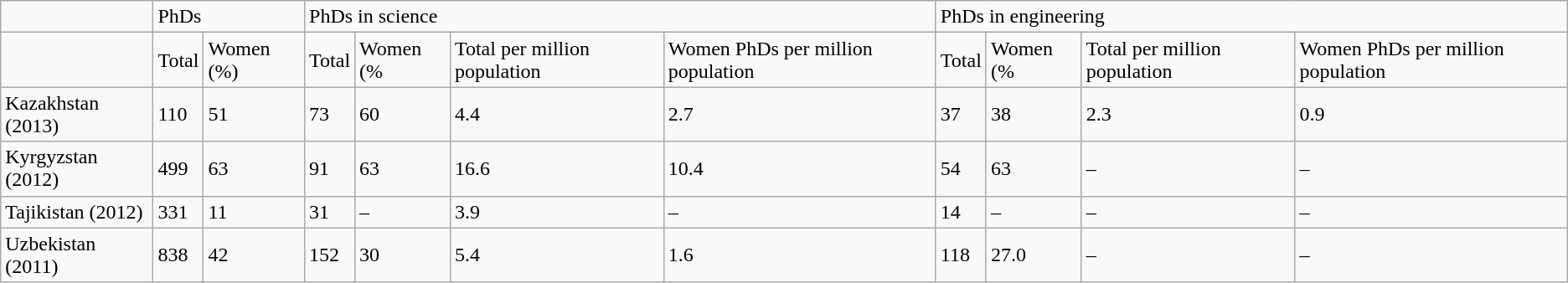<table class="wikitable">
<tr>
<td></td>
<td colspan="2">PhDs</td>
<td colspan="4">PhDs in science</td>
<td colspan="4">PhDs in engineering</td>
</tr>
<tr>
<td></td>
<td>Total</td>
<td>Women (%)</td>
<td>Total</td>
<td>Women (%</td>
<td>Total per million population</td>
<td>Women PhDs per million population</td>
<td>Total</td>
<td>Women (%</td>
<td>Total per million population</td>
<td>Women PhDs per million population</td>
</tr>
<tr>
<td>Kazakhstan (2013)</td>
<td>110</td>
<td>51</td>
<td>73</td>
<td>60</td>
<td>4.4</td>
<td>2.7</td>
<td>37</td>
<td>38</td>
<td>2.3</td>
<td>0.9</td>
</tr>
<tr>
<td>Kyrgyzstan (2012)</td>
<td>499</td>
<td>63</td>
<td>91</td>
<td>63</td>
<td>16.6</td>
<td>10.4</td>
<td>54</td>
<td>63</td>
<td>–</td>
<td>–</td>
</tr>
<tr>
<td>Tajikistan (2012)</td>
<td>331</td>
<td>11</td>
<td>31</td>
<td>–</td>
<td>3.9</td>
<td>–</td>
<td>14</td>
<td>–</td>
<td>–</td>
<td>–</td>
</tr>
<tr>
<td>Uzbekistan<br>(2011)</td>
<td>838</td>
<td>42</td>
<td>152</td>
<td>30</td>
<td>5.4</td>
<td>1.6</td>
<td>118</td>
<td>27.0</td>
<td>–</td>
<td>–</td>
</tr>
</table>
